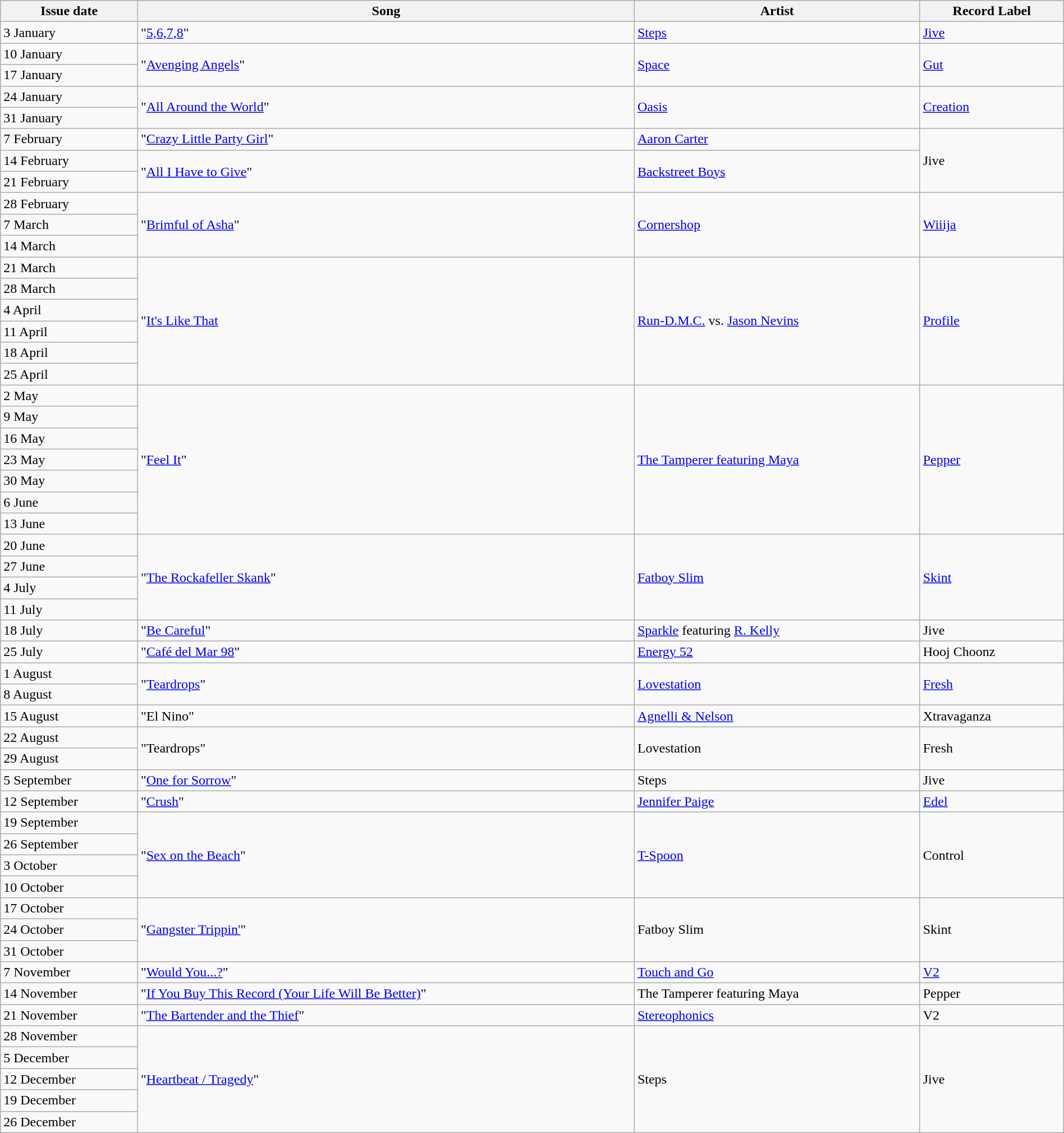<table width="100%" class=wikitable>
<tr>
<th>Issue date</th>
<th>Song</th>
<th>Artist</th>
<th>Record Label</th>
</tr>
<tr>
<td>3 January</td>
<td>"<a href='#'>5,6,7,8</a>"</td>
<td><a href='#'>Steps</a></td>
<td><a href='#'>Jive</a></td>
</tr>
<tr>
<td>10 January</td>
<td rowspan="2">"<a href='#'>Avenging Angels</a>"</td>
<td rowspan="2"><a href='#'>Space</a></td>
<td rowspan=2><a href='#'>Gut</a></td>
</tr>
<tr>
<td>17 January</td>
</tr>
<tr>
<td>24 January </td>
<td rowspan="2">"<a href='#'>All Around the World</a>"</td>
<td rowspan="2"><a href='#'>Oasis</a></td>
<td rowspan=2><a href='#'>Creation</a></td>
</tr>
<tr>
<td>31 January</td>
</tr>
<tr>
<td>7 February</td>
<td>"<a href='#'>Crazy Little Party Girl</a>"</td>
<td><a href='#'>Aaron Carter</a></td>
<td rowspan=3>Jive</td>
</tr>
<tr>
<td>14 February</td>
<td rowspan="2">"<a href='#'>All I Have to Give</a>"</td>
<td rowspan="2"><a href='#'>Backstreet Boys</a></td>
</tr>
<tr>
<td>21 February</td>
</tr>
<tr>
<td>28 February </td>
<td rowspan="3">"<a href='#'>Brimful of Asha</a>"</td>
<td rowspan="3"><a href='#'>Cornershop</a></td>
<td rowspan=3><a href='#'>Wiiija</a></td>
</tr>
<tr>
<td>7 March</td>
</tr>
<tr>
<td>14 March</td>
</tr>
<tr>
<td>21 March </td>
<td rowspan="6">"<a href='#'>It's Like That</a></td>
<td rowspan="6"><a href='#'>Run-D.M.C.</a> vs. <a href='#'>Jason Nevins</a></td>
<td rowspan=6><a href='#'>Profile</a></td>
</tr>
<tr>
<td>28 March </td>
</tr>
<tr>
<td>4 April </td>
</tr>
<tr>
<td>11 April </td>
</tr>
<tr>
<td>18 April </td>
</tr>
<tr>
<td>25 April </td>
</tr>
<tr>
<td>2 May </td>
<td rowspan="7">"<a href='#'>Feel It</a>"</td>
<td rowspan="7"><a href='#'>The Tamperer featuring Maya</a></td>
<td rowspan=7><a href='#'>Pepper</a></td>
</tr>
<tr>
<td>9 May</td>
</tr>
<tr>
<td>16 May</td>
</tr>
<tr>
<td>23 May</td>
</tr>
<tr>
<td>30 May</td>
</tr>
<tr>
<td>6 June</td>
</tr>
<tr>
<td>13 June</td>
</tr>
<tr>
<td>20 June</td>
<td rowspan="4">"<a href='#'>The Rockafeller Skank</a>"</td>
<td rowspan="4"><a href='#'>Fatboy Slim</a></td>
<td rowspan=4><a href='#'>Skint</a></td>
</tr>
<tr>
<td>27 June</td>
</tr>
<tr>
<td>4 July</td>
</tr>
<tr>
<td>11 July</td>
</tr>
<tr>
<td>18 July</td>
<td>"<a href='#'>Be Careful</a>"</td>
<td><a href='#'>Sparkle</a> featuring <a href='#'>R. Kelly</a></td>
<td>Jive</td>
</tr>
<tr>
<td>25 July</td>
<td>"<a href='#'>Café del Mar 98</a>"</td>
<td><a href='#'>Energy 52</a></td>
<td>Hooj Choonz</td>
</tr>
<tr>
<td>1 August</td>
<td rowspan="2">"<a href='#'>Teardrops</a>"</td>
<td rowspan="2"><a href='#'>Lovestation</a></td>
<td rowspan=2><a href='#'>Fresh</a></td>
</tr>
<tr>
<td>8 August</td>
</tr>
<tr>
<td>15 August</td>
<td>"El Nino"</td>
<td><a href='#'>Agnelli & Nelson</a></td>
<td>Xtravaganza</td>
</tr>
<tr>
<td>22 August</td>
<td rowspan="2">"Teardrops"</td>
<td rowspan="2">Lovestation</td>
<td rowspan=2>Fresh</td>
</tr>
<tr>
<td>29 August</td>
</tr>
<tr>
<td>5 September</td>
<td>"<a href='#'>One for Sorrow</a>"</td>
<td>Steps</td>
<td>Jive</td>
</tr>
<tr>
<td>12 September</td>
<td>"<a href='#'>Crush</a>"</td>
<td><a href='#'>Jennifer Paige</a></td>
<td><a href='#'>Edel</a></td>
</tr>
<tr>
<td>19 September</td>
<td rowspan="4">"<a href='#'>Sex on the Beach</a>"</td>
<td rowspan="4"><a href='#'>T-Spoon</a></td>
<td rowspan=4>Control</td>
</tr>
<tr>
<td>26 September</td>
</tr>
<tr>
<td>3 October</td>
</tr>
<tr>
<td>10 October</td>
</tr>
<tr>
<td>17 October</td>
<td rowspan="3">"<a href='#'>Gangster Trippin'</a>"</td>
<td rowspan="3">Fatboy Slim</td>
<td rowspan=3>Skint</td>
</tr>
<tr>
<td>24 October</td>
</tr>
<tr>
<td>31 October</td>
</tr>
<tr>
<td>7 November</td>
<td>"<a href='#'>Would You...?</a>"</td>
<td><a href='#'>Touch and Go</a></td>
<td><a href='#'>V2</a></td>
</tr>
<tr>
<td>14 November</td>
<td>"<a href='#'>If You Buy This Record (Your Life Will Be Better)</a>"</td>
<td>The Tamperer featuring Maya</td>
<td>Pepper</td>
</tr>
<tr>
<td>21 November</td>
<td>"<a href='#'>The Bartender and the Thief</a>"</td>
<td><a href='#'>Stereophonics</a></td>
<td>V2</td>
</tr>
<tr>
<td>28 November</td>
<td rowspan="5">"<a href='#'>Heartbeat / Tragedy</a>"</td>
<td rowspan="5">Steps</td>
<td rowspan=5>Jive</td>
</tr>
<tr>
<td>5 December</td>
</tr>
<tr>
<td>12 December</td>
</tr>
<tr>
<td>19 December</td>
</tr>
<tr>
<td>26 December</td>
</tr>
</table>
